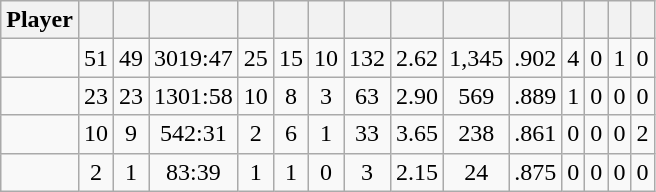<table class="wikitable sortable" style="text-align:center;">
<tr>
<th>Player</th>
<th></th>
<th></th>
<th></th>
<th></th>
<th></th>
<th></th>
<th></th>
<th></th>
<th></th>
<th></th>
<th></th>
<th></th>
<th></th>
<th></th>
</tr>
<tr>
<td></td>
<td>51</td>
<td>49</td>
<td>3019:47</td>
<td>25</td>
<td>15</td>
<td>10</td>
<td>132</td>
<td>2.62</td>
<td>1,345</td>
<td>.902</td>
<td>4</td>
<td>0</td>
<td>1</td>
<td>0</td>
</tr>
<tr>
<td></td>
<td>23</td>
<td>23</td>
<td>1301:58</td>
<td>10</td>
<td>8</td>
<td>3</td>
<td>63</td>
<td>2.90</td>
<td>569</td>
<td>.889</td>
<td>1</td>
<td>0</td>
<td>0</td>
<td>0</td>
</tr>
<tr>
<td></td>
<td>10</td>
<td>9</td>
<td>542:31</td>
<td>2</td>
<td>6</td>
<td>1</td>
<td>33</td>
<td>3.65</td>
<td>238</td>
<td>.861</td>
<td>0</td>
<td>0</td>
<td>0</td>
<td>2</td>
</tr>
<tr>
<td></td>
<td>2</td>
<td>1</td>
<td>83:39</td>
<td>1</td>
<td>1</td>
<td>0</td>
<td>3</td>
<td>2.15</td>
<td>24</td>
<td>.875</td>
<td>0</td>
<td>0</td>
<td>0</td>
<td>0</td>
</tr>
</table>
